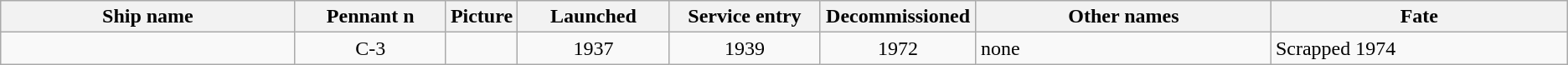<table class="wikitable">
<tr>
<th width="20%">Ship name</th>
<th width="10%">Pennant n</th>
<th>Picture</th>
<th width="10%">Launched</th>
<th width="10%">Service entry</th>
<th width="10%">Decommissioned</th>
<th width="20%">Other names</th>
<th width="20%">Fate</th>
</tr>
<tr>
<td align="left"></td>
<td align="center">C-3</td>
<td></td>
<td align="center">1937</td>
<td align="center">1939</td>
<td align="center">1972</td>
<td align="left">none</td>
<td align="left">Scrapped 1974</td>
</tr>
</table>
